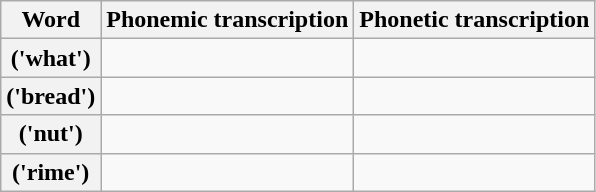<table class="wikitable" style="text-align: center">
<tr>
<th>Word</th>
<th>Phonemic transcription</th>
<th>Phonetic transcription</th>
</tr>
<tr>
<th> ('what')</th>
<td></td>
<td></td>
</tr>
<tr>
<th> ('bread')</th>
<td></td>
<td></td>
</tr>
<tr>
<th> ('nut')</th>
<td></td>
<td></td>
</tr>
<tr>
<th> ('rime')</th>
<td></td>
<td></td>
</tr>
</table>
